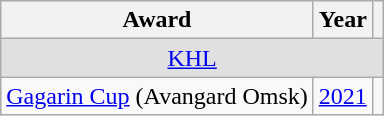<table class="wikitable">
<tr>
<th>Award</th>
<th>Year</th>
<th></th>
</tr>
<tr ALIGN="center" bgcolor="#e0e0e0">
<td colspan="3"><a href='#'>KHL</a></td>
</tr>
<tr>
<td><a href='#'>Gagarin Cup</a> (Avangard Omsk)</td>
<td><a href='#'>2021</a></td>
<td></td>
</tr>
</table>
